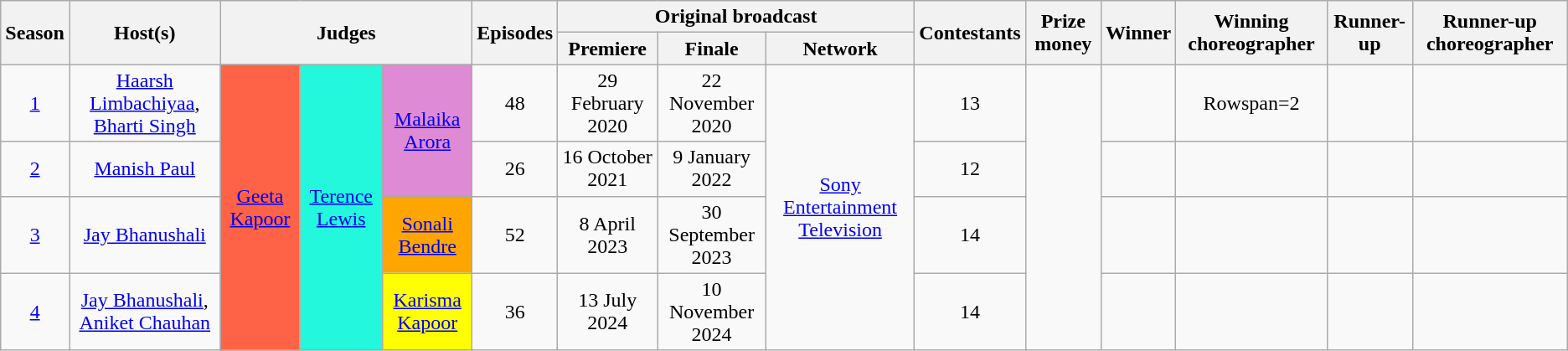<table class="wikitable" style="text-align:center; font-size:100%;">
<tr>
<th rowspan="2">Season</th>
<th rowspan="2">Host(s)</th>
<th colspan="3"rowspan="2">Judges</th>
<th rowspan="2">Episodes</th>
<th colspan="3">Original broadcast</th>
<th rowspan="2">Contestants</th>
<th rowspan="2">Prize money</th>
<th rowspan="2" background:gold;" align="center">Winner</th>
<th rowspan="2" background:gold;" align="center">Winning choreographer</th>
<th rowspan="2" background:tan;" align="center">Runner-up</th>
<th rowspan="2" background:gold;" align="center">Runner-up choreographer</th>
</tr>
<tr>
<th>Premiere</th>
<th>Finale</th>
<th>Network</th>
</tr>
<tr>
<td><a href='#'>1</a></td>
<td><a href='#'>Haarsh Limbachiyaa</a>, <a href='#'>Bharti Singh</a></td>
<td rowspan="4" style=" background:#FF6347;"><a href='#'>Geeta Kapoor</a></td>
<td rowspan="4" style=" background:#23F7DC;"><a href='#'>Terence Lewis</a></td>
<td rowspan="2" style=" background:#DE8AD5;"><a href='#'>Malaika Arora</a></td>
<td>48</td>
<td>29 February 2020</td>
<td>22 November 2020</td>
<td rowspan="4"><a href='#'>Sony Entertainment Television</a></td>
<td>13</td>
<td rowspan="4"></td>
<td></td>
<td>Rowspan=2 </td>
<td></td>
<td></td>
</tr>
<tr>
<td><a href='#'>2</a></td>
<td><a href='#'>Manish Paul</a></td>
<td>26</td>
<td>16 October 2021</td>
<td>9 January 2022</td>
<td>12</td>
<td></td>
<td></td>
<td></td>
</tr>
<tr>
<td><a href='#'>3</a></td>
<td><a href='#'>Jay Bhanushali</a></td>
<td bgcolor=orange><a href='#'>Sonali Bendre</a></td>
<td>52</td>
<td>8 April 2023</td>
<td>30 September 2023</td>
<td>14</td>
<td></td>
<td></td>
<td></td>
<td></td>
</tr>
<tr>
<td><a href='#'>4</a></td>
<td Rowspan=2><a href='#'>Jay Bhanushali</a>, <a href='#'>Aniket Chauhan</a></td>
<td style=" background: yellow;"><a href='#'>Karisma Kapoor</a></td>
<td>36</td>
<td>13 July 2024</td>
<td>10 November 2024</td>
<td>14</td>
<td></td>
<td></td>
<td></td>
<td></td>
</tr>
</table>
